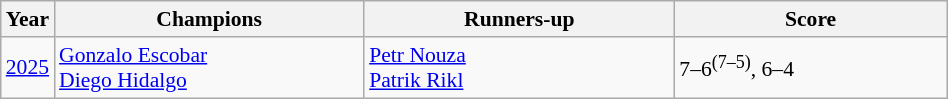<table class="wikitable" style="font-size:90%">
<tr>
<th>Year</th>
<th width="200">Champions</th>
<th width="200">Runners-up</th>
<th width="175">Score</th>
</tr>
<tr>
<td><a href='#'>2025</a></td>
<td> <a href='#'>Gonzalo Escobar</a><br> <a href='#'>Diego Hidalgo</a></td>
<td> <a href='#'>Petr Nouza</a><br> <a href='#'>Patrik Rikl</a></td>
<td>7–6<sup>(7–5)</sup>, 6–4</td>
</tr>
</table>
